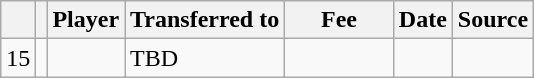<table class="wikitable plainrowheaders sortable">
<tr>
<th></th>
<th></th>
<th scope=col>Player</th>
<th>Transferred to</th>
<th !scope=col; style="width: 65px;">Fee</th>
<th scope=col>Date</th>
<th scope=col>Source</th>
</tr>
<tr>
<td align=center>15</td>
<td align=center></td>
<td></td>
<td>TBD</td>
<td></td>
<td></td>
<td></td>
</tr>
</table>
